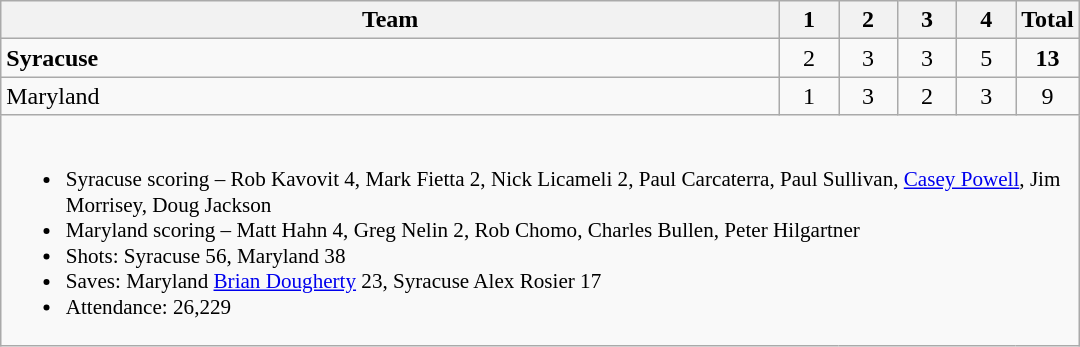<table class="wikitable" style="text-align:center; max-width:45em">
<tr>
<th>Team</th>
<th style="width:2em">1</th>
<th style="width:2em">2</th>
<th style="width:2em">3</th>
<th style="width:2em">4</th>
<th style="width:2em">Total</th>
</tr>
<tr>
<td style="text-align:left"><strong>Syracuse</strong></td>
<td>2</td>
<td>3</td>
<td>3</td>
<td>5</td>
<td><strong>13</strong></td>
</tr>
<tr>
<td style="text-align:left">Maryland</td>
<td>1</td>
<td>3</td>
<td>2</td>
<td>3</td>
<td>9</td>
</tr>
<tr>
<td colspan=6 style="text-align:left; font-size:88%;"><br><ul><li>Syracuse scoring – Rob Kavovit 4, Mark Fietta 2, Nick Licameli 2, Paul Carcaterra, Paul Sullivan, <a href='#'>Casey Powell</a>, Jim Morrisey, Doug Jackson</li><li>Maryland scoring – Matt Hahn 4, Greg Nelin 2, Rob Chomo, Charles Bullen, Peter Hilgartner</li><li>Shots: Syracuse 56, Maryland 38</li><li>Saves: Maryland <a href='#'>Brian Dougherty</a> 23, Syracuse Alex Rosier 17</li><li>Attendance: 26,229</li></ul></td>
</tr>
</table>
